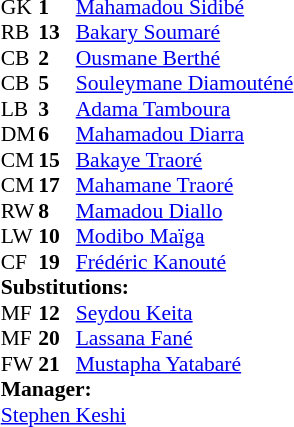<table style="font-size: 90%" cellspacing="0" cellpadding="0" align="center">
<tr>
<th width=25></th>
<th width=25></th>
</tr>
<tr>
<td>GK</td>
<td><strong>1</strong></td>
<td><a href='#'>Mahamadou Sidibé</a></td>
</tr>
<tr>
<td>RB</td>
<td><strong>13</strong></td>
<td><a href='#'>Bakary Soumaré</a></td>
<td></td>
</tr>
<tr>
<td>CB</td>
<td><strong>2</strong></td>
<td><a href='#'>Ousmane Berthé</a></td>
</tr>
<tr>
<td>CB</td>
<td><strong>5</strong></td>
<td><a href='#'>Souleymane Diamouténé</a></td>
</tr>
<tr>
<td>LB</td>
<td><strong>3</strong></td>
<td><a href='#'>Adama Tamboura</a></td>
</tr>
<tr>
<td>DM</td>
<td><strong>6</strong></td>
<td><a href='#'>Mahamadou Diarra</a></td>
<td></td>
</tr>
<tr>
<td>CM</td>
<td><strong>15</strong></td>
<td><a href='#'>Bakaye Traoré</a></td>
<td></td>
<td></td>
</tr>
<tr>
<td>CM</td>
<td><strong>17</strong></td>
<td><a href='#'>Mahamane Traoré</a></td>
<td></td>
</tr>
<tr>
<td>RW</td>
<td><strong>8</strong></td>
<td><a href='#'>Mamadou Diallo</a></td>
<td></td>
<td></td>
</tr>
<tr>
<td>LW</td>
<td><strong>10</strong></td>
<td><a href='#'>Modibo Maïga</a></td>
<td></td>
<td></td>
</tr>
<tr>
<td>CF</td>
<td><strong>19</strong></td>
<td><a href='#'>Frédéric Kanouté</a></td>
</tr>
<tr>
<td colspan=3><strong>Substitutions:</strong></td>
</tr>
<tr>
<td>MF</td>
<td><strong>12</strong></td>
<td><a href='#'>Seydou Keita</a></td>
<td></td>
<td></td>
</tr>
<tr>
<td>MF</td>
<td><strong>20</strong></td>
<td><a href='#'>Lassana Fané</a></td>
<td></td>
<td></td>
</tr>
<tr>
<td>FW</td>
<td><strong>21</strong></td>
<td><a href='#'>Mustapha Yatabaré</a></td>
<td></td>
<td></td>
</tr>
<tr>
<td colspan=3><strong>Manager:</strong></td>
</tr>
<tr>
<td colspan=4> <a href='#'>Stephen Keshi</a></td>
</tr>
</table>
